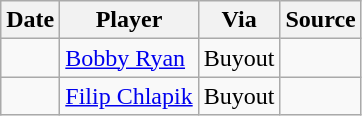<table class="wikitable">
<tr>
<th>Date</th>
<th>Player</th>
<th>Via</th>
<th>Source</th>
</tr>
<tr>
<td></td>
<td><a href='#'>Bobby Ryan</a></td>
<td>Buyout</td>
<td></td>
</tr>
<tr>
<td></td>
<td><a href='#'>Filip Chlapik</a></td>
<td>Buyout</td>
<td></td>
</tr>
</table>
